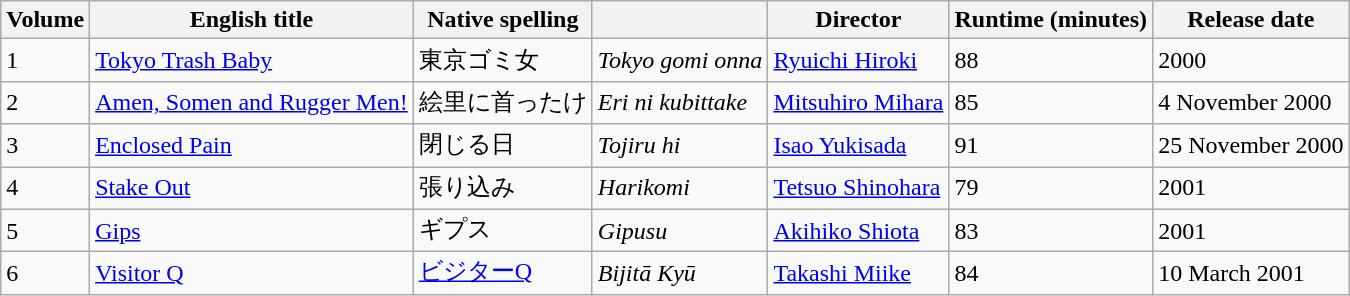<table class="wikitable">
<tr>
<th>Volume</th>
<th>English title</th>
<th>Native spelling</th>
<th></th>
<th>Director</th>
<th>Runtime (minutes)</th>
<th>Release date</th>
</tr>
<tr>
<td>1</td>
<td><a href='#'>Tokyo Trash Baby</a></td>
<td>東京ゴミ女</td>
<td><em>Tokyo gomi onna</em></td>
<td><a href='#'>Ryuichi Hiroki</a></td>
<td>88</td>
<td>2000</td>
</tr>
<tr>
<td>2</td>
<td><a href='#'>Amen, Somen and Rugger Men!</a></td>
<td>絵里に首ったけ</td>
<td><em>Eri ni kubittake</em></td>
<td><a href='#'>Mitsuhiro Mihara</a></td>
<td>85</td>
<td>4 November 2000</td>
</tr>
<tr>
<td>3</td>
<td><a href='#'>Enclosed Pain</a></td>
<td>閉じる日</td>
<td><em>Tojiru hi</em></td>
<td><a href='#'>Isao Yukisada</a></td>
<td>91</td>
<td>25 November 2000</td>
</tr>
<tr>
<td>4</td>
<td><a href='#'>Stake Out</a></td>
<td>張り込み</td>
<td><em>Harikomi</em></td>
<td><a href='#'>Tetsuo Shinohara</a></td>
<td>79</td>
<td>2001</td>
</tr>
<tr>
<td>5</td>
<td><a href='#'>Gips</a></td>
<td>ギプス</td>
<td><em>Gipusu</em></td>
<td><a href='#'>Akihiko Shiota</a></td>
<td>83</td>
<td>2001</td>
</tr>
<tr>
<td>6</td>
<td><a href='#'>Visitor Q</a></td>
<td><a href='#'>ビジターQ</a></td>
<td><em>Bijitā Kyū</em></td>
<td><a href='#'>Takashi Miike</a></td>
<td>84</td>
<td>10 March 2001</td>
</tr>
</table>
